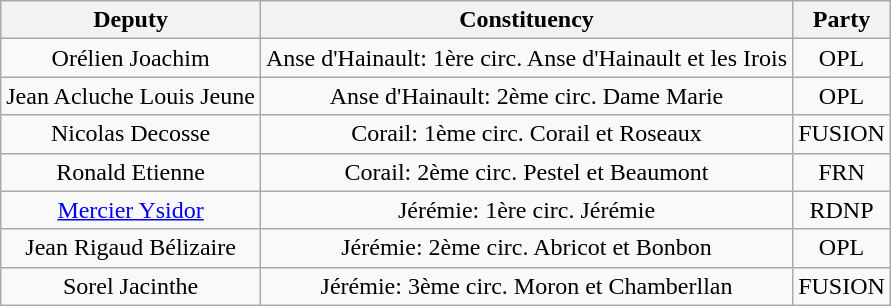<table class="wikitable" style="text-align:center;">
<tr>
<th>Deputy</th>
<th>Constituency</th>
<th>Party</th>
</tr>
<tr>
<td>Orélien Joachim</td>
<td>Anse d'Hainault: 1ère circ. Anse d'Hainault et les Irois</td>
<td>OPL</td>
</tr>
<tr>
<td>Jean Acluche Louis Jeune</td>
<td>Anse d'Hainault: 2ème circ. Dame Marie</td>
<td>OPL</td>
</tr>
<tr>
<td>Nicolas Decosse</td>
<td>Corail: 1ème circ. Corail et Roseaux</td>
<td>FUSION</td>
</tr>
<tr>
<td>Ronald Etienne</td>
<td>Corail: 2ème circ. Pestel et Beaumont</td>
<td>FRN</td>
</tr>
<tr>
<td><a href='#'>Mercier Ysidor</a></td>
<td>Jérémie: 1ère circ. Jérémie</td>
<td>RDNP</td>
</tr>
<tr>
<td>Jean Rigaud Bélizaire</td>
<td>Jérémie: 2ème circ. Abricot et Bonbon</td>
<td>OPL</td>
</tr>
<tr>
<td>Sorel Jacinthe</td>
<td>Jérémie: 3ème circ. Moron et Chamberllan</td>
<td>FUSION</td>
</tr>
</table>
